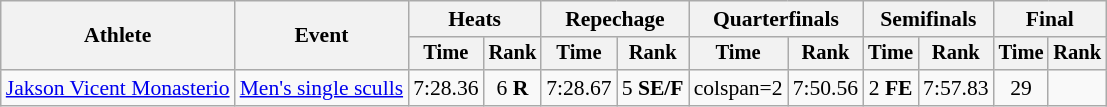<table class="wikitable" style="font-size:90%">
<tr>
<th rowspan="2">Athlete</th>
<th rowspan="2">Event</th>
<th colspan="2">Heats</th>
<th colspan="2">Repechage</th>
<th colspan="2">Quarterfinals</th>
<th colspan="2">Semifinals</th>
<th colspan="2">Final</th>
</tr>
<tr style="font-size:95%">
<th>Time</th>
<th>Rank</th>
<th>Time</th>
<th>Rank</th>
<th>Time</th>
<th>Rank</th>
<th>Time</th>
<th>Rank</th>
<th>Time</th>
<th>Rank</th>
</tr>
<tr align=center>
<td align=left><a href='#'>Jakson Vicent Monasterio</a></td>
<td align=left><a href='#'>Men's single sculls</a></td>
<td>7:28.36</td>
<td>6 <strong>R</strong></td>
<td>7:28.67</td>
<td>5 <strong>SE/F</strong></td>
<td>colspan=2 </td>
<td>7:50.56</td>
<td>2 <strong>FE</strong></td>
<td>7:57.83</td>
<td>29</td>
</tr>
</table>
